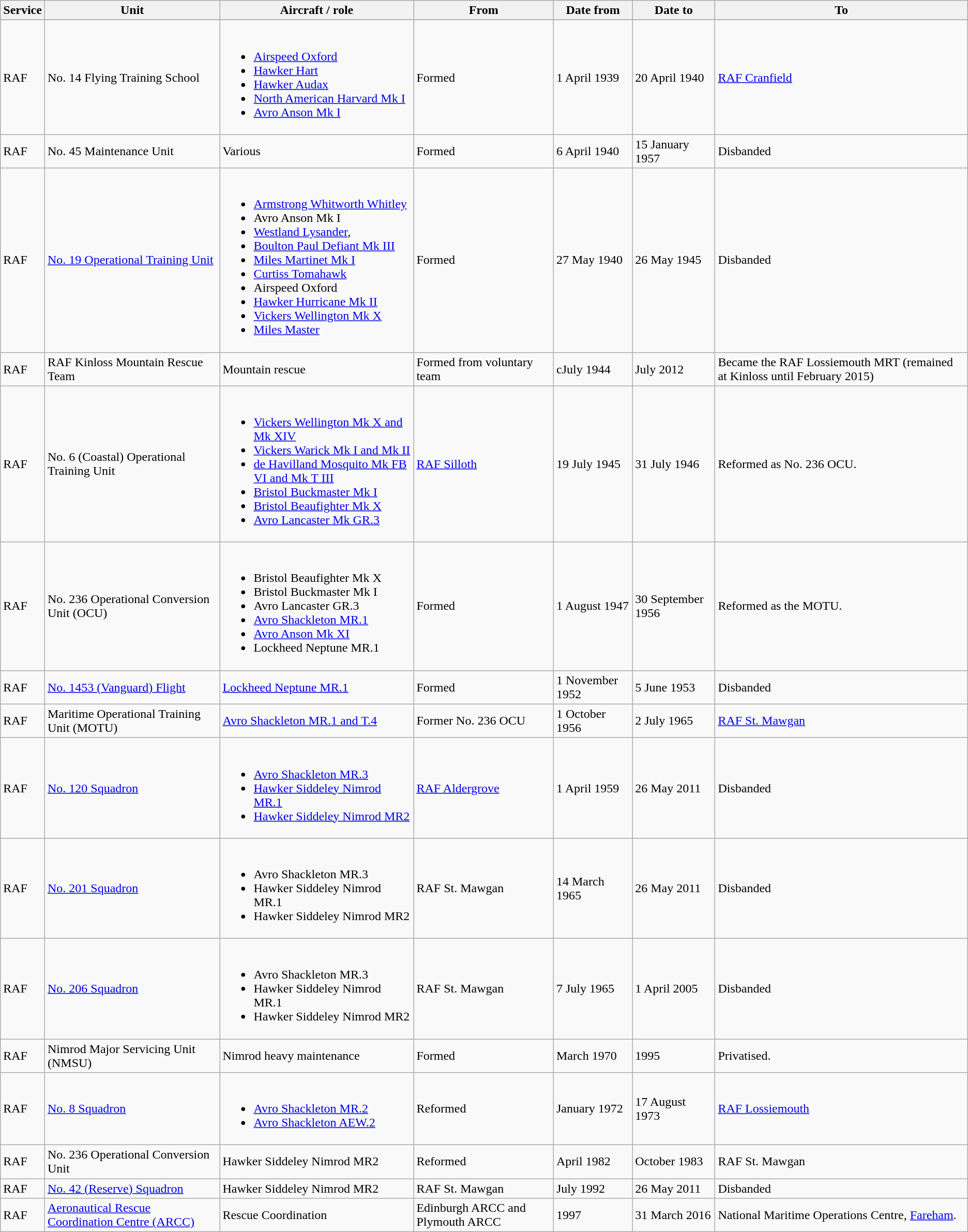<table class="wikitable">
<tr>
<th>Service</th>
<th>Unit</th>
<th>Aircraft / role</th>
<th>From</th>
<th>Date from</th>
<th>Date to</th>
<th>To</th>
</tr>
<tr>
</tr>
<tr>
<td>RAF</td>
<td>No. 14 Flying Training School</td>
<td><br><ul><li><a href='#'>Airspeed Oxford</a></li><li><a href='#'>Hawker Hart</a></li><li><a href='#'>Hawker Audax</a></li><li><a href='#'>North American Harvard Mk I</a></li><li><a href='#'>Avro Anson Mk I</a></li></ul></td>
<td>Formed</td>
<td>1 April 1939</td>
<td>20 April 1940</td>
<td><a href='#'>RAF Cranfield</a></td>
</tr>
<tr>
<td>RAF</td>
<td>No. 45 Maintenance Unit</td>
<td>Various</td>
<td>Formed</td>
<td>6 April 1940</td>
<td>15 January 1957</td>
<td>Disbanded</td>
</tr>
<tr>
<td>RAF</td>
<td><a href='#'>No. 19 Operational Training Unit</a></td>
<td><br><ul><li><a href='#'>Armstrong Whitworth Whitley</a></li><li>Avro Anson Mk I</li><li><a href='#'>Westland Lysander</a>,</li><li><a href='#'>Boulton Paul Defiant Mk III</a></li><li><a href='#'>Miles Martinet Mk I</a></li><li><a href='#'>Curtiss Tomahawk</a></li><li>Airspeed Oxford</li><li><a href='#'>Hawker Hurricane Mk II</a></li><li><a href='#'>Vickers Wellington Mk X</a></li><li><a href='#'>Miles Master</a></li></ul></td>
<td>Formed</td>
<td>27 May 1940</td>
<td>26 May 1945</td>
<td>Disbanded</td>
</tr>
<tr>
<td>RAF</td>
<td>RAF Kinloss Mountain Rescue Team</td>
<td>Mountain rescue</td>
<td>Formed from voluntary team</td>
<td>cJuly 1944 </td>
<td>July 2012</td>
<td>Became the RAF Lossiemouth MRT (remained at Kinloss until February 2015)</td>
</tr>
<tr>
<td>RAF</td>
<td>No. 6 (Coastal) Operational Training Unit</td>
<td><br><ul><li><a href='#'>Vickers Wellington Mk X and Mk XIV</a></li><li><a href='#'>Vickers Warick Mk I and Mk II</a></li><li><a href='#'>de Havilland Mosquito Mk FB VI and Mk T III</a></li><li><a href='#'>Bristol Buckmaster Mk I</a></li><li><a href='#'>Bristol Beaufighter Mk X</a></li><li><a href='#'>Avro Lancaster Mk GR.3</a></li></ul></td>
<td><a href='#'>RAF Silloth</a></td>
<td>19 July 1945</td>
<td>31 July 1946</td>
<td>Reformed as No. 236 OCU.</td>
</tr>
<tr>
<td>RAF</td>
<td>No. 236 Operational Conversion Unit (OCU)</td>
<td><br><ul><li>Bristol Beaufighter Mk X</li><li>Bristol Buckmaster Mk I</li><li>Avro Lancaster GR.3</li><li><a href='#'>Avro Shackleton MR.1</a></li><li><a href='#'>Avro Anson Mk XI</a></li><li>Lockheed Neptune MR.1</li></ul></td>
<td>Formed</td>
<td>1 August 1947</td>
<td>30 September 1956</td>
<td>Reformed as the MOTU.</td>
</tr>
<tr>
<td>RAF</td>
<td><a href='#'>No. 1453 (Vanguard) Flight</a></td>
<td><a href='#'>Lockheed Neptune MR.1</a></td>
<td>Formed</td>
<td>1 November 1952</td>
<td>5 June 1953</td>
<td>Disbanded</td>
</tr>
<tr>
<td>RAF</td>
<td>Maritime Operational Training Unit (MOTU)</td>
<td><a href='#'>Avro Shackleton MR.1 and T.4</a></td>
<td>Former No. 236 OCU</td>
<td>1 October 1956</td>
<td>2 July 1965</td>
<td><a href='#'>RAF St. Mawgan</a></td>
</tr>
<tr>
<td>RAF</td>
<td><a href='#'>No. 120 Squadron</a></td>
<td><br><ul><li><a href='#'>Avro Shackleton MR.3</a></li><li><a href='#'>Hawker Siddeley Nimrod MR.1</a></li><li><a href='#'>Hawker Siddeley Nimrod MR2</a></li></ul></td>
<td><a href='#'>RAF Aldergrove</a></td>
<td>1 April 1959</td>
<td>26 May 2011</td>
<td>Disbanded</td>
</tr>
<tr>
<td>RAF</td>
<td><a href='#'>No. 201 Squadron</a></td>
<td><br><ul><li>Avro Shackleton MR.3</li><li>Hawker Siddeley Nimrod MR.1</li><li>Hawker Siddeley Nimrod MR2</li></ul></td>
<td>RAF St. Mawgan</td>
<td>14 March 1965</td>
<td>26 May 2011</td>
<td>Disbanded</td>
</tr>
<tr>
<td>RAF</td>
<td><a href='#'>No. 206 Squadron</a></td>
<td><br><ul><li>Avro Shackleton MR.3</li><li>Hawker Siddeley Nimrod MR.1</li><li>Hawker Siddeley Nimrod MR2</li></ul></td>
<td>RAF St. Mawgan</td>
<td>7 July 1965</td>
<td>1 April 2005</td>
<td>Disbanded</td>
</tr>
<tr>
<td>RAF</td>
<td>Nimrod Major Servicing Unit (NMSU)</td>
<td>Nimrod heavy maintenance</td>
<td>Formed</td>
<td>March 1970</td>
<td>1995</td>
<td>Privatised.</td>
</tr>
<tr>
<td>RAF</td>
<td><a href='#'>No. 8 Squadron</a></td>
<td><br><ul><li><a href='#'>Avro Shackleton MR.2</a></li><li><a href='#'>Avro Shackleton AEW.2</a></li></ul></td>
<td>Reformed</td>
<td>January 1972</td>
<td>17 August 1973</td>
<td><a href='#'>RAF Lossiemouth</a></td>
</tr>
<tr>
<td>RAF</td>
<td>No. 236 Operational Conversion Unit</td>
<td>Hawker Siddeley Nimrod MR2</td>
<td>Reformed</td>
<td>April 1982</td>
<td>October 1983</td>
<td>RAF St. Mawgan</td>
</tr>
<tr>
<td>RAF</td>
<td><a href='#'>No. 42 (Reserve) Squadron</a></td>
<td>Hawker Siddeley Nimrod MR2</td>
<td>RAF St. Mawgan</td>
<td>July 1992</td>
<td>26 May 2011</td>
<td>Disbanded</td>
</tr>
<tr>
<td>RAF</td>
<td><a href='#'>Aeronautical Rescue Coordination Centre (ARCC)</a></td>
<td>Rescue Coordination</td>
<td>Edinburgh ARCC and Plymouth ARCC</td>
<td>1997</td>
<td>31 March 2016</td>
<td>National Maritime Operations Centre, <a href='#'>Fareham</a>.</td>
</tr>
</table>
